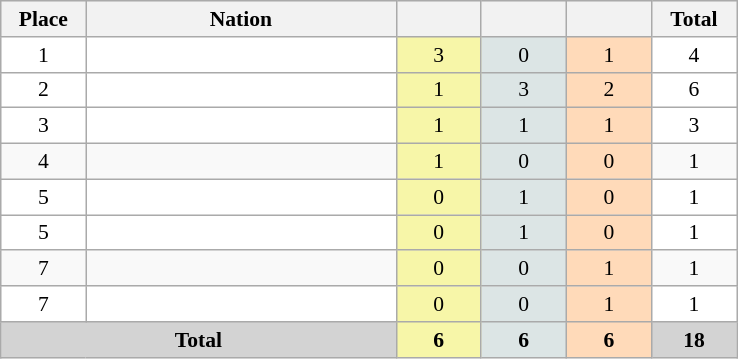<table class=wikitable style="border:1px solid #AAAAAA;font-size:90%">
<tr bgcolor="#EFEFEF">
<th width=50>Place</th>
<th width=200>Nation</th>
<th width=50></th>
<th width=50></th>
<th width=50></th>
<th width=50>Total</th>
</tr>
<tr align="center" valign="top" bgcolor="#FFFFFF">
<td>1</td>
<td align="left"></td>
<td style="background:#F7F6A8;">3</td>
<td style="background:#DCE5E5;">0</td>
<td style="background:#FFDAB9;">1</td>
<td>4</td>
</tr>
<tr align="center" valign="top" bgcolor="#FFFFFF">
<td>2</td>
<td align="left"></td>
<td style="background:#F7F6A8;">1</td>
<td style="background:#DCE5E5;">3</td>
<td style="background:#FFDAB9;">2</td>
<td>6</td>
</tr>
<tr align="center" valign="top" bgcolor="#FFFFFF">
<td>3</td>
<td align="left"></td>
<td style="background:#F7F6A8;">1</td>
<td style="background:#DCE5E5;">1</td>
<td style="background:#FFDAB9;">1</td>
<td>3</td>
</tr>
<tr align="center">
<td>4</td>
<td align="left"></td>
<td style="background:#F7F6A8;">1</td>
<td style="background:#DCE5E5;">0</td>
<td style="background:#FFDAB9;">0</td>
<td>1</td>
</tr>
<tr align="center" valign="top" bgcolor="#FFFFFF">
<td>5</td>
<td align="left"></td>
<td style="background:#F7F6A8;">0</td>
<td style="background:#DCE5E5;">1</td>
<td style="background:#FFDAB9;">0</td>
<td>1</td>
</tr>
<tr align="center" valign="top" bgcolor="#FFFFFF">
<td>5</td>
<td align="left"></td>
<td style="background:#F7F6A8;">0</td>
<td style="background:#DCE5E5;">1</td>
<td style="background:#FFDAB9;">0</td>
<td>1</td>
</tr>
<tr align="center">
<td>7</td>
<td align="left"></td>
<td style="background:#F7F6A8;">0</td>
<td style="background:#DCE5E5;">0</td>
<td style="background:#FFDAB9;">1</td>
<td>1</td>
</tr>
<tr align="center" valign="top" bgcolor="#FFFFFF">
<td>7</td>
<td align="left"></td>
<td style="background:#F7F6A8;">0</td>
<td style="background:#DCE5E5;">0</td>
<td style="background:#FFDAB9;">1</td>
<td>1</td>
</tr>
<tr align="center">
<td colspan="2" bgcolor=D3D3D3><strong>Total</strong></td>
<td style="background:#F7F6A8;"><strong>6</strong></td>
<td style="background:#DCE5E5;"><strong>6</strong></td>
<td style="background:#FFDAB9;"><strong>6</strong></td>
<td bgcolor=D3D3D3><strong>18</strong></td>
</tr>
</table>
